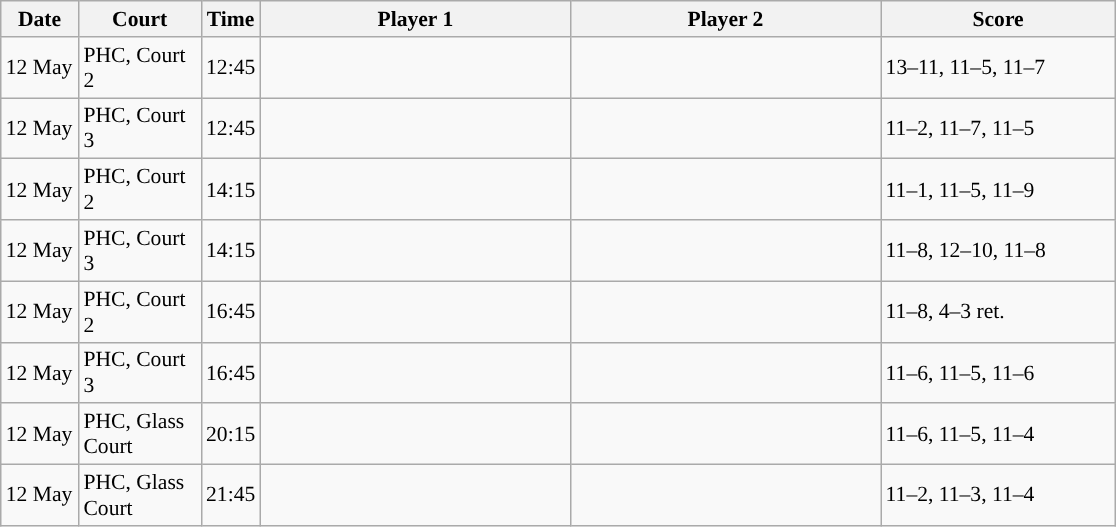<table class="sortable wikitable" style="font-size:90%">
<tr>
<th width="45" class="unsortable">Date</th>
<th width="75">Court</th>
<th width="30">Time</th>
<th width="200">Player 1</th>
<th width="200">Player 2</th>
<th width="150" class="unsortable">Score</th>
</tr>
<tr>
<td>12 May</td>
<td>PHC, Court 2</td>
<td>12:45</td>
<td></td>
<td><strong></strong></td>
<td>13–11, 11–5, 11–7</td>
</tr>
<tr>
<td>12 May</td>
<td>PHC, Court 3</td>
<td>12:45</td>
<td><strong></strong></td>
<td></td>
<td>11–2, 11–7, 11–5</td>
</tr>
<tr>
<td>12 May</td>
<td>PHC, Court 2</td>
<td>14:15</td>
<td><strong></strong></td>
<td></td>
<td>11–1, 11–5, 11–9</td>
</tr>
<tr>
<td>12 May</td>
<td>PHC, Court 3</td>
<td>14:15</td>
<td></td>
<td><strong></strong></td>
<td>11–8, 12–10, 11–8</td>
</tr>
<tr>
<td>12 May</td>
<td>PHC, Court 2</td>
<td>16:45</td>
<td><strong></strong></td>
<td></td>
<td>11–8, 4–3 ret.</td>
</tr>
<tr>
<td>12 May</td>
<td>PHC, Court 3</td>
<td>16:45</td>
<td></td>
<td><strong></strong></td>
<td>11–6, 11–5, 11–6</td>
</tr>
<tr>
<td>12 May</td>
<td>PHC, Glass Court</td>
<td>20:15</td>
<td></td>
<td><strong></strong></td>
<td>11–6, 11–5, 11–4</td>
</tr>
<tr>
<td>12 May</td>
<td>PHC, Glass Court</td>
<td>21:45</td>
<td><strong></strong></td>
<td></td>
<td>11–2, 11–3, 11–4</td>
</tr>
</table>
